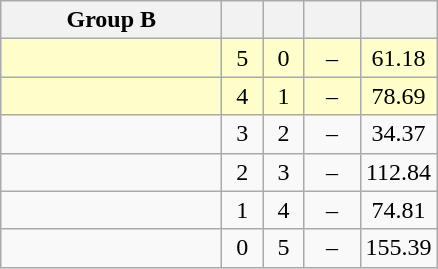<table class="wikitable" style="text-align: center;">
<tr>
<th width=140>Group B</th>
<th width=20></th>
<th width=20></th>
<th width=30></th>
<th width=20></th>
</tr>
<tr bgcolor=#ffffcc>
<td style="text-align:left;"></td>
<td>5</td>
<td>0</td>
<td>–</td>
<td>61.18</td>
</tr>
<tr bgcolor=#ffffcc>
<td style="text-align:left;"></td>
<td>4</td>
<td>1</td>
<td>–</td>
<td>78.69</td>
</tr>
<tr>
<td style="text-align:left;"></td>
<td>3</td>
<td>2</td>
<td>–</td>
<td>34.37</td>
</tr>
<tr>
<td style="text-align:left;"></td>
<td>2</td>
<td>3</td>
<td>–</td>
<td>112.84</td>
</tr>
<tr>
<td style="text-align:left;"></td>
<td>1</td>
<td>4</td>
<td>–</td>
<td>74.81</td>
</tr>
<tr>
<td style="text-align:left;"></td>
<td>0</td>
<td>5</td>
<td>–</td>
<td>155.39</td>
</tr>
</table>
